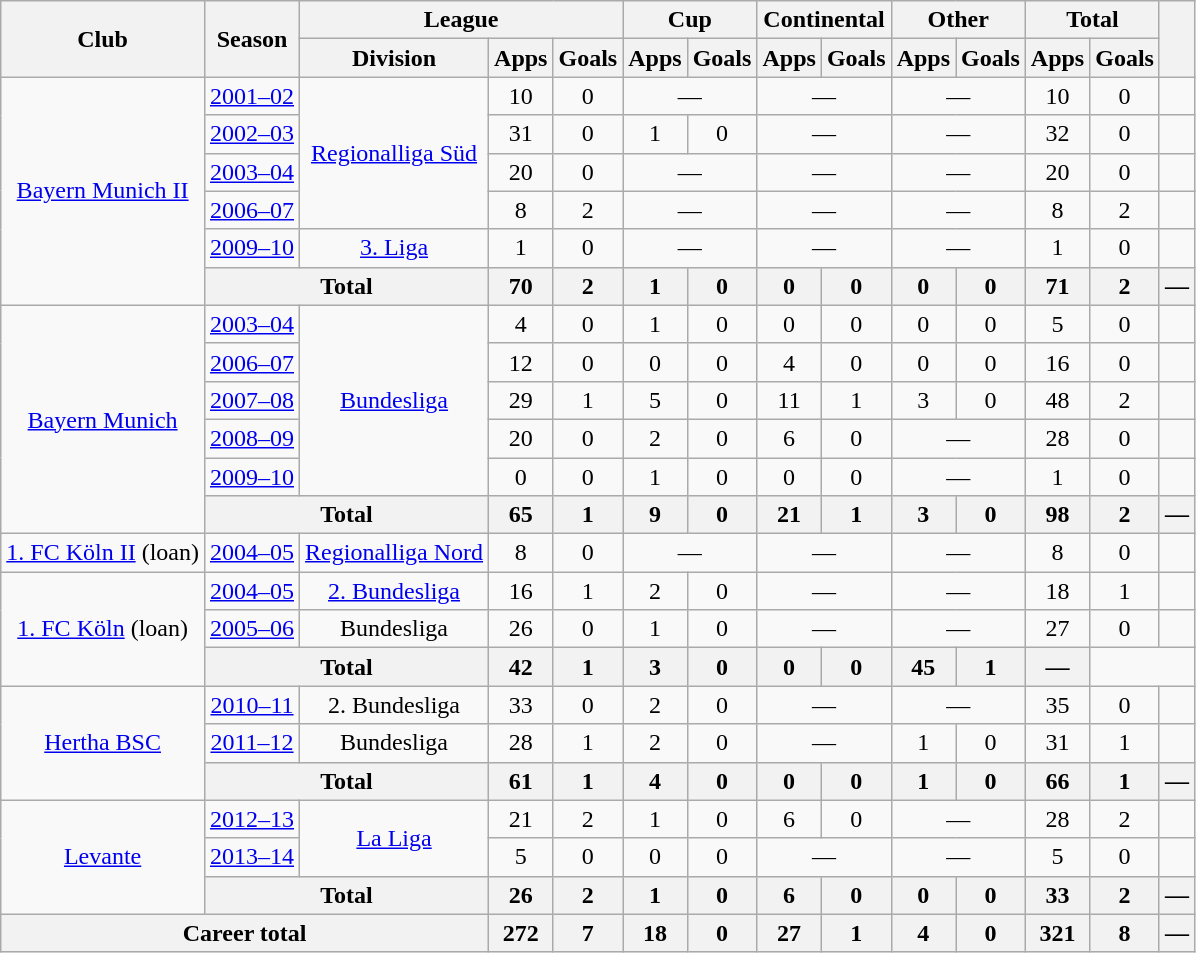<table class="wikitable" style="text-align:center">
<tr>
<th rowspan="2">Club</th>
<th rowspan="2">Season</th>
<th colspan="3">League</th>
<th colspan="2">Cup</th>
<th colspan="2">Continental</th>
<th colspan="2">Other</th>
<th colspan="2">Total</th>
<th rowspan="2"></th>
</tr>
<tr>
<th>Division</th>
<th>Apps</th>
<th>Goals</th>
<th>Apps</th>
<th>Goals</th>
<th>Apps</th>
<th>Goals</th>
<th>Apps</th>
<th>Goals</th>
<th>Apps</th>
<th>Goals</th>
</tr>
<tr>
<td rowspan="6"><a href='#'>Bayern Munich II</a></td>
<td><a href='#'>2001–02</a></td>
<td rowspan="4"><a href='#'>Regionalliga Süd</a></td>
<td>10</td>
<td>0</td>
<td colspan="2">—</td>
<td colspan="2">—</td>
<td colspan="2">—</td>
<td>10</td>
<td>0</td>
<td></td>
</tr>
<tr>
<td><a href='#'>2002–03</a></td>
<td>31</td>
<td>0</td>
<td>1</td>
<td>0</td>
<td colspan="2">—</td>
<td colspan="2">—</td>
<td>32</td>
<td>0</td>
<td></td>
</tr>
<tr>
<td><a href='#'>2003–04</a></td>
<td>20</td>
<td>0</td>
<td colspan="2">—</td>
<td colspan="2">—</td>
<td colspan="2">—</td>
<td>20</td>
<td>0</td>
<td></td>
</tr>
<tr>
<td><a href='#'>2006–07</a></td>
<td>8</td>
<td>2</td>
<td colspan="2">—</td>
<td colspan="2">—</td>
<td colspan="2">—</td>
<td>8</td>
<td>2</td>
<td></td>
</tr>
<tr>
<td><a href='#'>2009–10</a></td>
<td><a href='#'>3. Liga</a></td>
<td>1</td>
<td>0</td>
<td colspan="2">—</td>
<td colspan="2">—</td>
<td colspan="2">—</td>
<td>1</td>
<td>0</td>
<td></td>
</tr>
<tr>
<th colspan="2">Total</th>
<th>70</th>
<th>2</th>
<th>1</th>
<th>0</th>
<th>0</th>
<th>0</th>
<th>0</th>
<th>0</th>
<th>71</th>
<th>2</th>
<th>—</th>
</tr>
<tr>
<td rowspan="6"><a href='#'>Bayern Munich</a></td>
<td><a href='#'>2003–04</a></td>
<td rowspan="5"><a href='#'>Bundesliga</a></td>
<td>4</td>
<td>0</td>
<td>1</td>
<td>0</td>
<td>0</td>
<td>0</td>
<td>0</td>
<td>0</td>
<td>5</td>
<td>0</td>
<td></td>
</tr>
<tr>
<td><a href='#'>2006–07</a></td>
<td>12</td>
<td>0</td>
<td>0</td>
<td>0</td>
<td>4</td>
<td>0</td>
<td>0</td>
<td>0</td>
<td>16</td>
<td>0</td>
<td></td>
</tr>
<tr>
<td><a href='#'>2007–08</a></td>
<td>29</td>
<td>1</td>
<td>5</td>
<td>0</td>
<td>11</td>
<td>1</td>
<td>3</td>
<td>0</td>
<td>48</td>
<td>2</td>
<td></td>
</tr>
<tr>
<td><a href='#'>2008–09</a></td>
<td>20</td>
<td>0</td>
<td>2</td>
<td>0</td>
<td>6</td>
<td>0</td>
<td colspan="2">—</td>
<td>28</td>
<td>0</td>
<td></td>
</tr>
<tr>
<td><a href='#'>2009–10</a></td>
<td>0</td>
<td>0</td>
<td>1</td>
<td>0</td>
<td>0</td>
<td>0</td>
<td colspan="2">—</td>
<td>1</td>
<td>0</td>
<td></td>
</tr>
<tr>
<th colspan="2">Total</th>
<th>65</th>
<th>1</th>
<th>9</th>
<th>0</th>
<th>21</th>
<th>1</th>
<th>3</th>
<th>0</th>
<th>98</th>
<th>2</th>
<th>—</th>
</tr>
<tr>
<td><a href='#'>1. FC Köln II</a> (loan)</td>
<td><a href='#'>2004–05</a></td>
<td><a href='#'>Regionalliga Nord</a></td>
<td>8</td>
<td>0</td>
<td colspan="2">—</td>
<td colspan="2">—</td>
<td colspan="2">—</td>
<td>8</td>
<td>0</td>
<td></td>
</tr>
<tr>
<td rowspan="3"><a href='#'>1. FC Köln</a> (loan)</td>
<td><a href='#'>2004–05</a></td>
<td><a href='#'>2. Bundesliga</a></td>
<td>16</td>
<td>1</td>
<td>2</td>
<td>0</td>
<td colspan="2">—</td>
<td colspan="2">—</td>
<td>18</td>
<td>1</td>
<td></td>
</tr>
<tr>
<td><a href='#'>2005–06</a></td>
<td>Bundesliga</td>
<td>26</td>
<td>0</td>
<td>1</td>
<td>0</td>
<td colspan="2">—</td>
<td colspan="2">—</td>
<td>27</td>
<td>0</td>
<td></td>
</tr>
<tr>
<th colspan="2">Total</th>
<th>42</th>
<th>1</th>
<th>3</th>
<th>0</th>
<th>0</th>
<th>0</th>
<th>45</th>
<th>1</th>
<th>—</th>
</tr>
<tr>
<td rowspan="3"><a href='#'>Hertha BSC</a></td>
<td><a href='#'>2010–11</a></td>
<td>2. Bundesliga</td>
<td>33</td>
<td>0</td>
<td>2</td>
<td>0</td>
<td colspan="2">—</td>
<td colspan="2">—</td>
<td>35</td>
<td>0</td>
<td></td>
</tr>
<tr>
<td><a href='#'>2011–12</a></td>
<td>Bundesliga</td>
<td>28</td>
<td>1</td>
<td>2</td>
<td>0</td>
<td colspan="2">—</td>
<td>1</td>
<td>0</td>
<td>31</td>
<td>1</td>
<td></td>
</tr>
<tr>
<th colspan="2">Total</th>
<th>61</th>
<th>1</th>
<th>4</th>
<th>0</th>
<th>0</th>
<th>0</th>
<th>1</th>
<th>0</th>
<th>66</th>
<th>1</th>
<th>—</th>
</tr>
<tr>
<td rowspan="3"><a href='#'>Levante</a></td>
<td><a href='#'>2012–13</a></td>
<td rowspan="2"><a href='#'>La Liga</a></td>
<td>21</td>
<td>2</td>
<td>1</td>
<td>0</td>
<td>6</td>
<td>0</td>
<td colspan="2">—</td>
<td>28</td>
<td>2</td>
<td></td>
</tr>
<tr>
<td><a href='#'>2013–14</a></td>
<td>5</td>
<td>0</td>
<td>0</td>
<td>0</td>
<td colspan="2">—</td>
<td colspan="2">—</td>
<td>5</td>
<td>0</td>
<td></td>
</tr>
<tr>
<th colspan="2">Total</th>
<th>26</th>
<th>2</th>
<th>1</th>
<th>0</th>
<th>6</th>
<th>0</th>
<th>0</th>
<th>0</th>
<th>33</th>
<th>2</th>
<th>—</th>
</tr>
<tr>
<th colspan="3">Career total</th>
<th>272</th>
<th>7</th>
<th>18</th>
<th>0</th>
<th>27</th>
<th>1</th>
<th>4</th>
<th>0</th>
<th>321</th>
<th>8</th>
<th>—</th>
</tr>
</table>
